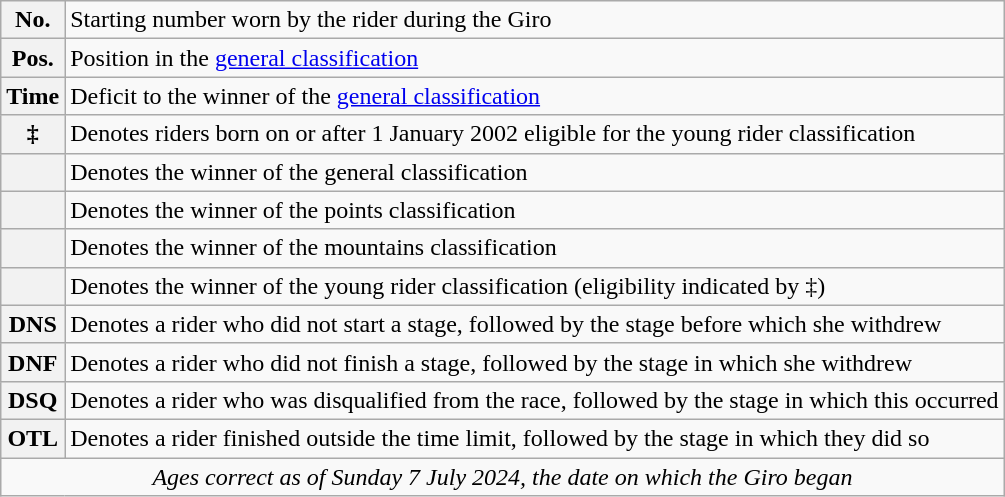<table class="wikitable">
<tr>
<th scope="row" style="text-align:center;">No.</th>
<td>Starting number worn by the rider during the Giro</td>
</tr>
<tr>
<th scope="row" style="text-align:center;">Pos.</th>
<td>Position in the <a href='#'>general classification</a></td>
</tr>
<tr>
<th scope="row" style="text-align:center;">Time</th>
<td>Deficit to the winner of the <a href='#'>general classification</a></td>
</tr>
<tr>
<th scope="row" style="text-align:center;">‡</th>
<td>Denotes riders born on or after 1 January 2002 eligible for the young rider classification</td>
</tr>
<tr>
<th></th>
<td>Denotes the winner of the general classification</td>
</tr>
<tr>
<th></th>
<td>Denotes the winner of the points classification</td>
</tr>
<tr>
<th></th>
<td>Denotes the winner of the mountains classification</td>
</tr>
<tr>
<th></th>
<td>Denotes the winner of the young rider classification (eligibility indicated by ‡)</td>
</tr>
<tr>
<th scope="row" style="text-align:center;">DNS</th>
<td>Denotes a rider who did not start a stage, followed by the stage before which she withdrew</td>
</tr>
<tr>
<th scope="row" style="text-align:center;">DNF</th>
<td>Denotes a rider who did not finish a stage, followed by the stage in which she withdrew</td>
</tr>
<tr>
<th scope="row" style="text-align:center;">DSQ</th>
<td>Denotes a rider who was disqualified from the race, followed by the stage in which this occurred</td>
</tr>
<tr>
<th scope="row" style="text-align:center;">OTL</th>
<td>Denotes a rider finished outside the time limit, followed by the stage in which they did so</td>
</tr>
<tr>
<td style="text-align:center;" colspan="2"><em>Ages correct as of Sunday 7 July 2024, the date on which the Giro began</em></td>
</tr>
</table>
